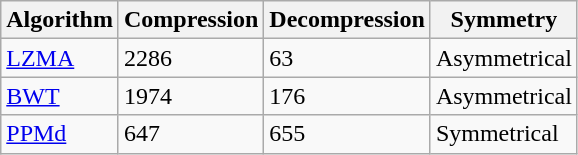<table class="wikitable">
<tr>
<th>Algorithm</th>
<th>Compression</th>
<th>Decompression</th>
<th>Symmetry</th>
</tr>
<tr>
<td><a href='#'>LZMA</a></td>
<td>2286</td>
<td>63</td>
<td>Asymmetrical</td>
</tr>
<tr>
<td><a href='#'>BWT</a></td>
<td>1974</td>
<td>176</td>
<td>Asymmetrical</td>
</tr>
<tr>
<td><a href='#'>PPMd</a></td>
<td>647</td>
<td>655</td>
<td>Symmetrical</td>
</tr>
</table>
